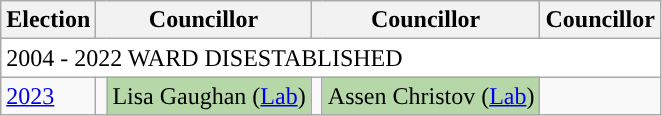<table class="wikitable">
<tr>
<th>Election</th>
<th colspan="2">Councillor</th>
<th colspan="2">Councillor</th>
<th colspan="2">Councillor</th>
</tr>
<tr>
<td colspan="8" bgcolor="#FFF"><div>2004 - 2022 WARD DISESTABLISHED</div></td>
</tr>
<tr>
<td><a href='#'>2023</a></td>
<td style="background-color: "></td>
<td bgcolor="#B6D7A8">Lisa Gaughan (<a href='#'>Lab</a>)</td>
<td style="background-color: "></td>
<td bgcolor="#B6D7A8">Assen Christov (<a href='#'>Lab</a>)</td>
</tr>
</table>
